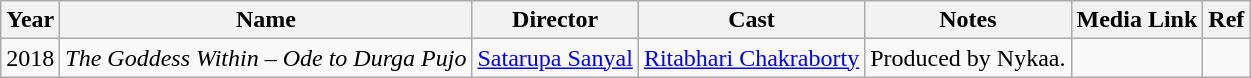<table class="wikitable sortable">
<tr style="text-align:center;">
<th>Year</th>
<th>Name</th>
<th>Director</th>
<th>Cast</th>
<th>Notes</th>
<th>Media Link</th>
<th>Ref</th>
</tr>
<tr>
<td>2018</td>
<td><em>The Goddess Within – Ode to Durga Pujo</em></td>
<td><a href='#'>Satarupa Sanyal</a></td>
<td><a href='#'>Ritabhari Chakraborty</a></td>
<td>Produced by Nykaa.</td>
<td></td>
<td></td>
</tr>
</table>
